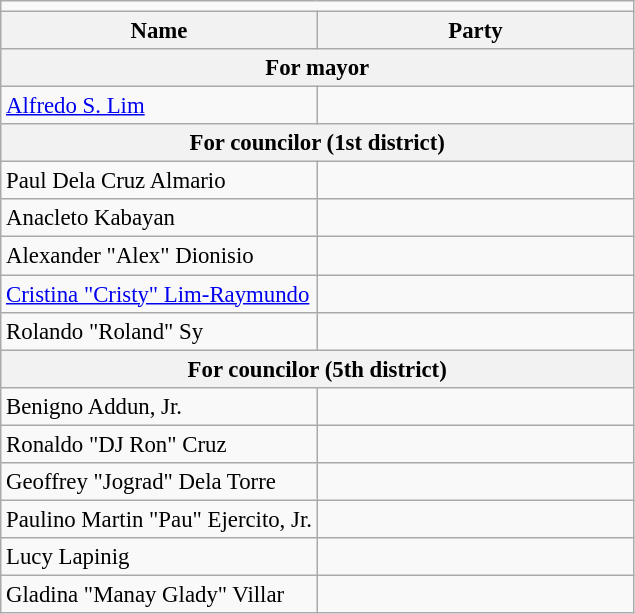<table class=wikitable style="font-size:95%">
<tr>
<td colspan=4 bgcolor=></td>
</tr>
<tr>
<th width=50%>Name</th>
<th colspan=2>Party</th>
</tr>
<tr>
<th colspan=3>For mayor</th>
</tr>
<tr>
<td><a href='#'>Alfredo S. Lim</a></td>
<td></td>
</tr>
<tr>
<th colspan=3>For councilor (1st district)</th>
</tr>
<tr>
<td>Paul Dela Cruz Almario</td>
<td></td>
</tr>
<tr>
<td>Anacleto Kabayan</td>
<td></td>
</tr>
<tr>
<td>Alexander "Alex" Dionisio</td>
<td></td>
</tr>
<tr>
<td><a href='#'>Cristina "Cristy" Lim-Raymundo</a></td>
<td></td>
</tr>
<tr>
<td>Rolando "Roland" Sy</td>
<td></td>
</tr>
<tr>
<th colspan=3>For councilor (5th district)</th>
</tr>
<tr>
<td>Benigno Addun, Jr.</td>
<td></td>
</tr>
<tr>
<td>Ronaldo "DJ Ron" Cruz</td>
<td></td>
</tr>
<tr>
<td>Geoffrey "Jograd" Dela Torre</td>
<td></td>
</tr>
<tr>
<td>Paulino Martin "Pau" Ejercito, Jr.</td>
<td></td>
</tr>
<tr>
<td>Lucy Lapinig</td>
<td></td>
</tr>
<tr>
<td>Gladina "Manay Glady" Villar</td>
<td></td>
</tr>
</table>
